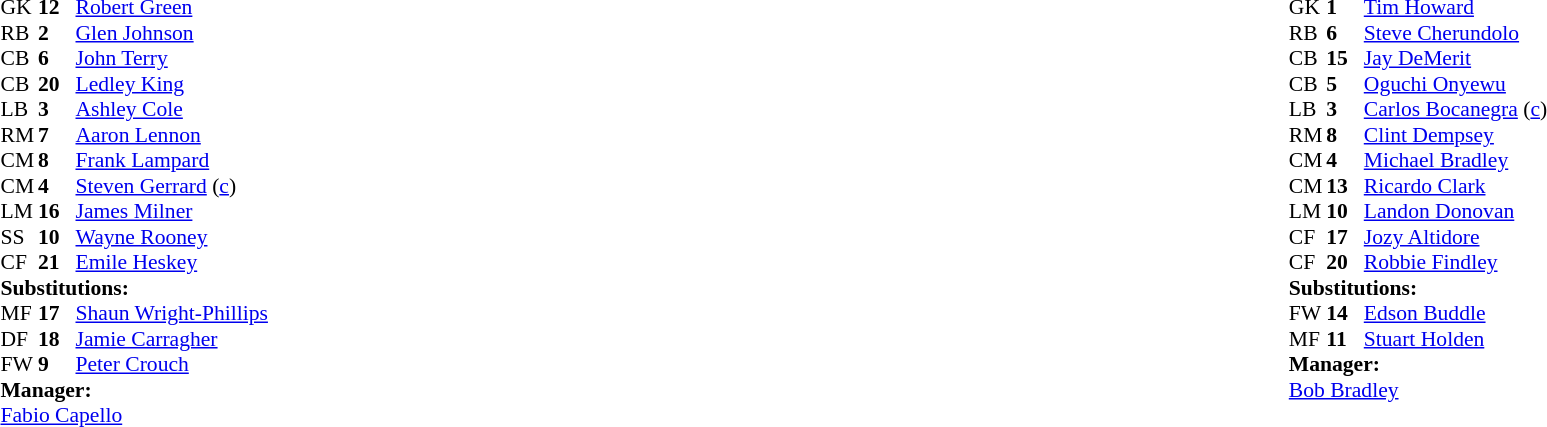<table width="100%">
<tr>
<td valign="top" width="40%"><br><table style="font-size: 90%" cellspacing="0" cellpadding="0">
<tr>
<th width="25"></th>
<th width="25"></th>
</tr>
<tr>
<td>GK</td>
<td><strong>12</strong></td>
<td><a href='#'>Robert Green</a></td>
</tr>
<tr>
<td>RB</td>
<td><strong>2</strong></td>
<td><a href='#'>Glen Johnson</a></td>
</tr>
<tr>
<td>CB</td>
<td><strong>6</strong></td>
<td><a href='#'>John Terry</a></td>
</tr>
<tr>
<td>CB</td>
<td><strong>20</strong></td>
<td><a href='#'>Ledley King</a></td>
<td></td>
<td></td>
</tr>
<tr>
<td>LB</td>
<td><strong>3</strong></td>
<td><a href='#'>Ashley Cole</a></td>
</tr>
<tr>
<td>RM</td>
<td><strong>7</strong></td>
<td><a href='#'>Aaron Lennon</a></td>
</tr>
<tr>
<td>CM</td>
<td><strong>8</strong></td>
<td><a href='#'>Frank Lampard</a></td>
</tr>
<tr>
<td>CM</td>
<td><strong>4</strong></td>
<td><a href='#'>Steven Gerrard</a> (<a href='#'>c</a>)</td>
<td></td>
</tr>
<tr>
<td>LM</td>
<td><strong>16</strong></td>
<td><a href='#'>James Milner</a></td>
<td></td>
<td></td>
</tr>
<tr>
<td>SS</td>
<td><strong>10</strong></td>
<td><a href='#'>Wayne Rooney</a></td>
</tr>
<tr>
<td>CF</td>
<td><strong>21</strong></td>
<td><a href='#'>Emile Heskey</a></td>
<td></td>
<td></td>
</tr>
<tr>
<td colspan=3><strong>Substitutions:</strong></td>
</tr>
<tr>
<td>MF</td>
<td><strong>17</strong></td>
<td><a href='#'>Shaun Wright-Phillips</a></td>
<td></td>
<td></td>
</tr>
<tr>
<td>DF</td>
<td><strong>18</strong></td>
<td><a href='#'>Jamie Carragher</a></td>
<td></td>
<td></td>
</tr>
<tr>
<td>FW</td>
<td><strong>9</strong></td>
<td><a href='#'>Peter Crouch</a></td>
<td></td>
<td></td>
</tr>
<tr>
<td colspan=3><strong>Manager:</strong></td>
</tr>
<tr>
<td colspan=3> <a href='#'>Fabio Capello</a></td>
</tr>
</table>
</td>
<td valign="top"></td>
<td valign="top" width="50%"><br><table style="font-size: 90%" cellspacing="0" cellpadding="0" align="center">
<tr>
<th width=25></th>
<th width=25></th>
</tr>
<tr>
<td>GK</td>
<td><strong>1</strong></td>
<td><a href='#'>Tim Howard</a></td>
</tr>
<tr>
<td>RB</td>
<td><strong>6</strong></td>
<td><a href='#'>Steve Cherundolo</a></td>
<td></td>
</tr>
<tr>
<td>CB</td>
<td><strong>15</strong></td>
<td><a href='#'>Jay DeMerit</a></td>
<td></td>
</tr>
<tr>
<td>CB</td>
<td><strong>5</strong></td>
<td><a href='#'>Oguchi Onyewu</a></td>
</tr>
<tr>
<td>LB</td>
<td><strong>3</strong></td>
<td><a href='#'>Carlos Bocanegra</a> (<a href='#'>c</a>)</td>
</tr>
<tr>
<td>RM</td>
<td><strong>8</strong></td>
<td><a href='#'>Clint Dempsey</a></td>
</tr>
<tr>
<td>CM</td>
<td><strong>4</strong></td>
<td><a href='#'>Michael Bradley</a></td>
</tr>
<tr>
<td>CM</td>
<td><strong>13</strong></td>
<td><a href='#'>Ricardo Clark</a></td>
</tr>
<tr>
<td>LM</td>
<td><strong>10</strong></td>
<td><a href='#'>Landon Donovan</a></td>
</tr>
<tr>
<td>CF</td>
<td><strong>17</strong></td>
<td><a href='#'>Jozy Altidore</a></td>
<td></td>
<td></td>
</tr>
<tr>
<td>CF</td>
<td><strong>20</strong></td>
<td><a href='#'>Robbie Findley</a></td>
<td></td>
<td></td>
</tr>
<tr>
<td colspan=3><strong>Substitutions:</strong></td>
</tr>
<tr>
<td>FW</td>
<td><strong>14</strong></td>
<td><a href='#'>Edson Buddle</a></td>
<td></td>
<td></td>
</tr>
<tr>
<td>MF</td>
<td><strong>11</strong></td>
<td><a href='#'>Stuart Holden</a></td>
<td></td>
<td></td>
</tr>
<tr>
<td colspan=3><strong>Manager:</strong></td>
</tr>
<tr>
<td colspan=4><a href='#'>Bob Bradley</a></td>
</tr>
</table>
</td>
</tr>
</table>
